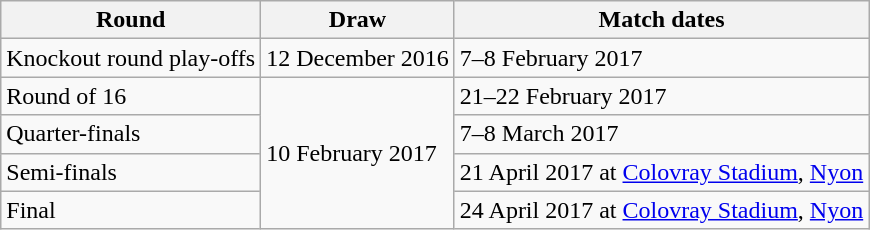<table class="wikitable">
<tr>
<th>Round</th>
<th>Draw</th>
<th>Match dates</th>
</tr>
<tr>
<td>Knockout round play-offs</td>
<td>12 December 2016</td>
<td colspan=2>7–8 February 2017</td>
</tr>
<tr>
<td>Round of 16</td>
<td rowspan=4>10 February 2017</td>
<td colspan=2>21–22 February 2017</td>
</tr>
<tr>
<td>Quarter-finals</td>
<td colspan=2>7–8 March 2017</td>
</tr>
<tr>
<td>Semi-finals</td>
<td colspan=2>21 April 2017 at <a href='#'>Colovray Stadium</a>, <a href='#'>Nyon</a></td>
</tr>
<tr>
<td>Final</td>
<td colspan=2>24 April 2017 at <a href='#'>Colovray Stadium</a>, <a href='#'>Nyon</a></td>
</tr>
</table>
